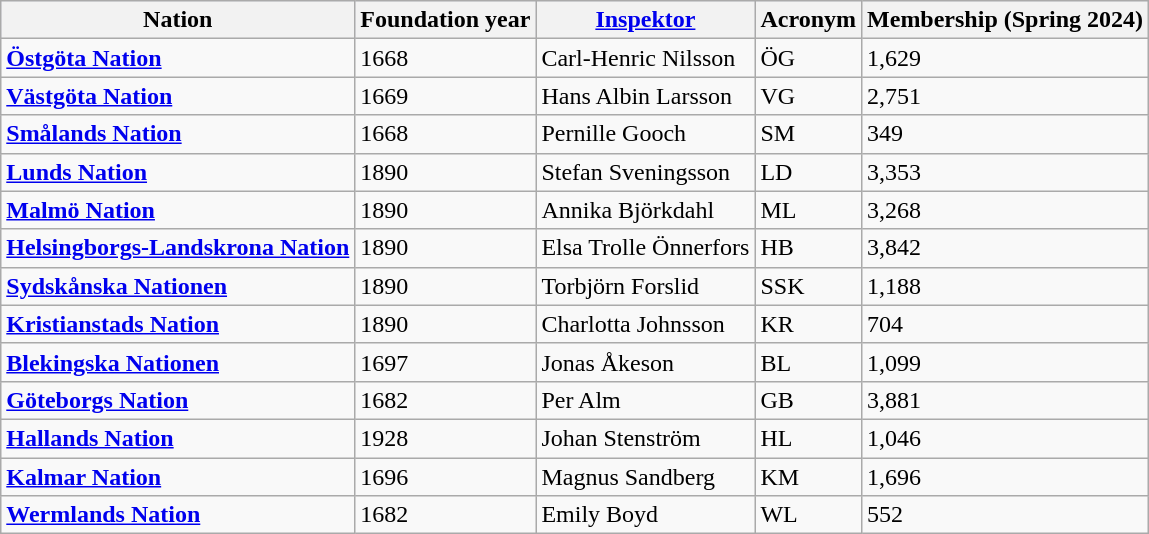<table class="wikitable sortable" style="clear:both;" cellpadding="7" align="center">
<tr align="center" bgcolor="#e6e9ff">
<th><div>Nation</div></th>
<th><div>Foundation year</div></th>
<th><div><a href='#'>Inspektor</a></div></th>
<th><div>Acronym</div></th>
<th>Membership (Spring 2024)</th>
</tr>
<tr valign="top">
<td><strong><a href='#'>Östgöta Nation</a></strong></td>
<td>1668</td>
<td>Carl-Henric Nilsson</td>
<td>ÖG</td>
<td>1,629</td>
</tr>
<tr valign="top">
<td><strong><a href='#'>Västgöta Nation</a></strong></td>
<td>1669</td>
<td>Hans Albin Larsson</td>
<td>VG</td>
<td>2,751</td>
</tr>
<tr valign="top">
<td><strong><a href='#'>Smålands Nation</a></strong></td>
<td>1668</td>
<td>Pernille Gooch</td>
<td>SM</td>
<td>349</td>
</tr>
<tr valign="top">
<td><strong><a href='#'>Lunds Nation</a></strong></td>
<td>1890</td>
<td>Stefan Sveningsson</td>
<td>LD</td>
<td>3,353</td>
</tr>
<tr valign="top">
<td><strong><a href='#'>Malmö Nation</a></strong></td>
<td>1890</td>
<td>Annika Björkdahl</td>
<td>ML</td>
<td>3,268</td>
</tr>
<tr valign="top">
<td><strong><a href='#'>Helsingborgs-Landskrona Nation</a></strong></td>
<td>1890</td>
<td>Elsa Trolle Önnerfors</td>
<td>HB</td>
<td>3,842</td>
</tr>
<tr valign="top">
<td><strong><a href='#'>Sydskånska Nationen</a></strong></td>
<td>1890</td>
<td>Torbjörn Forslid</td>
<td>SSK</td>
<td>1,188</td>
</tr>
<tr valign="top">
<td><strong><a href='#'>Kristianstads Nation</a></strong></td>
<td>1890</td>
<td>Charlotta Johnsson</td>
<td>KR</td>
<td>704</td>
</tr>
<tr valign="top">
<td><strong><a href='#'>Blekingska Nationen</a></strong></td>
<td>1697</td>
<td>Jonas Åkeson</td>
<td>BL</td>
<td>1,099</td>
</tr>
<tr valign="top">
<td><strong><a href='#'>Göteborgs Nation</a></strong></td>
<td>1682</td>
<td>Per Alm</td>
<td>GB</td>
<td>3,881</td>
</tr>
<tr valign="top">
<td><strong><a href='#'>Hallands Nation</a></strong></td>
<td>1928</td>
<td>Johan Stenström</td>
<td>HL</td>
<td>1,046</td>
</tr>
<tr valign="top">
<td><strong><a href='#'>Kalmar Nation</a></strong></td>
<td>1696</td>
<td>Magnus Sandberg</td>
<td>KM</td>
<td>1,696</td>
</tr>
<tr valign="top">
<td><strong><a href='#'>Wermlands Nation</a></strong></td>
<td>1682</td>
<td>Emily Boyd</td>
<td>WL</td>
<td>552</td>
</tr>
</table>
